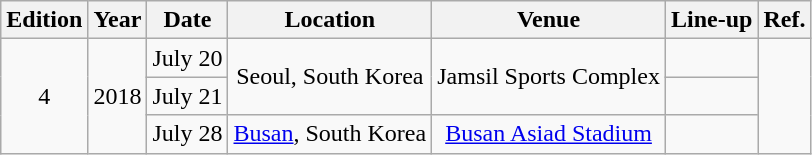<table class="wikitable" border="1" style="text-align:center;">
<tr>
<th scope="col">Edition</th>
<th scope="col">Year</th>
<th scope="col">Date</th>
<th scope="col">Location</th>
<th scope="col">Venue</th>
<th scope="col">Line-up</th>
<th scope="col">Ref.</th>
</tr>
<tr>
<td rowspan="3">4</td>
<td rowspan="3">2018</td>
<td>July 20</td>
<td rowspan="2">Seoul, South Korea</td>
<td rowspan="2">Jamsil Sports Complex</td>
<td></td>
<td rowspan="3"></td>
</tr>
<tr>
<td>July 21</td>
<td></td>
</tr>
<tr>
<td>July 28</td>
<td><a href='#'>Busan</a>, South Korea</td>
<td><a href='#'>Busan Asiad Stadium</a></td>
<td></td>
</tr>
</table>
